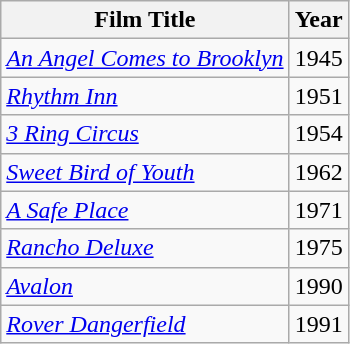<table class="wikitable">
<tr>
<th>Film Title</th>
<th>Year</th>
</tr>
<tr>
<td><em><a href='#'>An Angel Comes to Brooklyn</a></em></td>
<td>1945</td>
</tr>
<tr>
<td><em><a href='#'>Rhythm Inn</a></em></td>
<td>1951</td>
</tr>
<tr>
<td><em><a href='#'>3 Ring Circus</a></em></td>
<td>1954</td>
</tr>
<tr>
<td><a href='#'><em>Sweet Bird of Youth</em></a></td>
<td>1962</td>
</tr>
<tr>
<td><em><a href='#'>A Safe Place</a></em></td>
<td>1971</td>
</tr>
<tr>
<td><em><a href='#'>Rancho Deluxe</a></em></td>
<td>1975</td>
</tr>
<tr>
<td><em><a href='#'>Avalon</a></em></td>
<td>1990</td>
</tr>
<tr>
<td><em><a href='#'>Rover Dangerfield</a></em></td>
<td>1991</td>
</tr>
</table>
